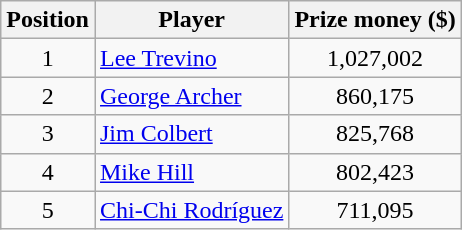<table class="wikitable">
<tr>
<th>Position</th>
<th>Player</th>
<th>Prize money ($)</th>
</tr>
<tr>
<td align=center>1</td>
<td> <a href='#'>Lee Trevino</a></td>
<td align=center>1,027,002</td>
</tr>
<tr>
<td align=center>2</td>
<td> <a href='#'>George Archer</a></td>
<td align=center>860,175</td>
</tr>
<tr>
<td align=center>3</td>
<td> <a href='#'>Jim Colbert</a></td>
<td align=center>825,768</td>
</tr>
<tr>
<td align=center>4</td>
<td> <a href='#'>Mike Hill</a></td>
<td align=center>802,423</td>
</tr>
<tr>
<td align=center>5</td>
<td> <a href='#'>Chi-Chi Rodríguez</a></td>
<td align=center>711,095</td>
</tr>
</table>
